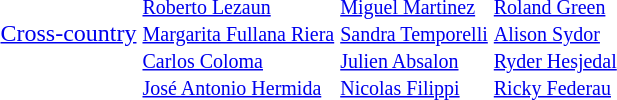<table>
<tr>
<td><a href='#'>Cross-country</a><br></td>
<td><br><small><a href='#'>Roberto Lezaun</a><br><a href='#'>Margarita Fullana Riera</a><br><a href='#'>Carlos Coloma</a><br><a href='#'>José Antonio Hermida</a></small></td>
<td><br><small><a href='#'>Miguel Martinez</a><br><a href='#'>Sandra Temporelli</a><br><a href='#'>Julien Absalon</a><br><a href='#'>Nicolas Filippi</a></small></td>
<td><br><small><a href='#'>Roland Green</a><br><a href='#'>Alison Sydor</a><br><a href='#'>Ryder Hesjedal</a><br><a href='#'>Ricky Federau</a></small></td>
</tr>
</table>
